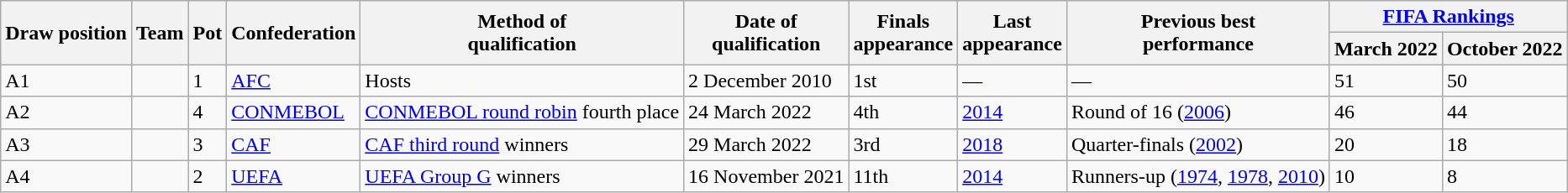<table class="wikitable sortable">
<tr>
<th rowspan=2>Draw position</th>
<th rowspan=2>Team</th>
<th rowspan=2>Pot</th>
<th rowspan=2>Confederation</th>
<th rowspan=2>Method of<br>qualification</th>
<th rowspan=2>Date of<br>qualification</th>
<th rowspan=2 data-sort-type="number">Finals<br>appearance</th>
<th rowspan=2>Last<br>appearance</th>
<th rowspan=2>Previous best<br>performance</th>
<th colspan=2><a href='#'>FIFA Rankings</a></th>
</tr>
<tr>
<th>March 2022</th>
<th>October 2022</th>
</tr>
<tr>
<td>A1</td>
<td style=white-space:nowrap></td>
<td>1</td>
<td><a href='#'>AFC</a></td>
<td data-sort-value="*">Hosts</td>
<td>2 December 2010</td>
<td>1st</td>
<td>—</td>
<td data-sort-value="1.0">—</td>
<td>51</td>
<td>50</td>
</tr>
<tr>
<td>A2</td>
<td style=white-space:nowrap></td>
<td>4</td>
<td><a href='#'>CONMEBOL</a></td>
<td><a href='#'>CONMEBOL round robin</a> fourth place</td>
<td>24 March 2022</td>
<td>4th</td>
<td><a href='#'>2014</a></td>
<td data-sort-value="3.1">Round of 16 (<a href='#'>2006</a>)</td>
<td>46</td>
<td>44</td>
</tr>
<tr>
<td>A3</td>
<td style=white-space:nowrap></td>
<td>3</td>
<td><a href='#'>CAF</a></td>
<td><a href='#'>CAF third round</a> winners</td>
<td>29 March 2022</td>
<td>3rd</td>
<td><a href='#'>2018</a></td>
<td data-sort-value="4.1">Quarter-finals (<a href='#'>2002</a>)</td>
<td>20</td>
<td>18</td>
</tr>
<tr>
<td>A4</td>
<td style=white-space:nowrap></td>
<td>2</td>
<td><a href='#'>UEFA</a></td>
<td><a href='#'>UEFA Group G</a> winners</td>
<td>16 November 2021</td>
<td>11th</td>
<td><a href='#'>2014</a></td>
<td data-sort-value="7.3">Runners-up (<a href='#'>1974</a>, <a href='#'>1978</a>, <a href='#'>2010</a>)</td>
<td>10</td>
<td>8</td>
</tr>
</table>
